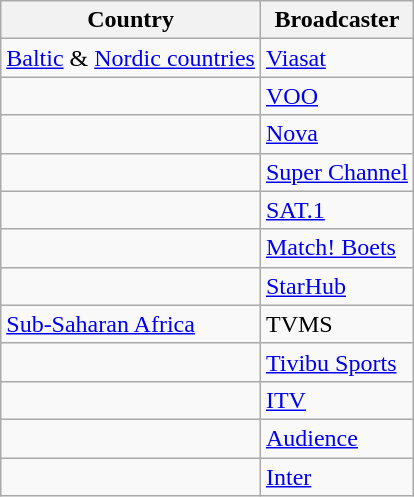<table class="wikitable">
<tr>
<th align=center>Country</th>
<th align=center>Broadcaster</th>
</tr>
<tr>
<td><a href='#'>Baltic</a> & <a href='#'>Nordic countries</a></td>
<td><a href='#'>Viasat</a></td>
</tr>
<tr>
<td></td>
<td><a href='#'>VOO</a></td>
</tr>
<tr>
<td></td>
<td><a href='#'>Nova</a></td>
</tr>
<tr>
<td></td>
<td><a href='#'>Super Channel</a></td>
</tr>
<tr>
<td></td>
<td><a href='#'>SAT.1</a></td>
</tr>
<tr>
<td></td>
<td><a href='#'>Match! Boets</a></td>
</tr>
<tr>
<td></td>
<td><a href='#'>StarHub</a></td>
</tr>
<tr>
<td><a href='#'>Sub-Saharan Africa</a></td>
<td>TVMS</td>
</tr>
<tr>
<td></td>
<td><a href='#'>Tivibu Sports</a></td>
</tr>
<tr>
<td></td>
<td><a href='#'>ITV</a></td>
</tr>
<tr>
<td></td>
<td><a href='#'>Audience</a></td>
</tr>
<tr>
<td></td>
<td><a href='#'>Inter</a></td>
</tr>
</table>
